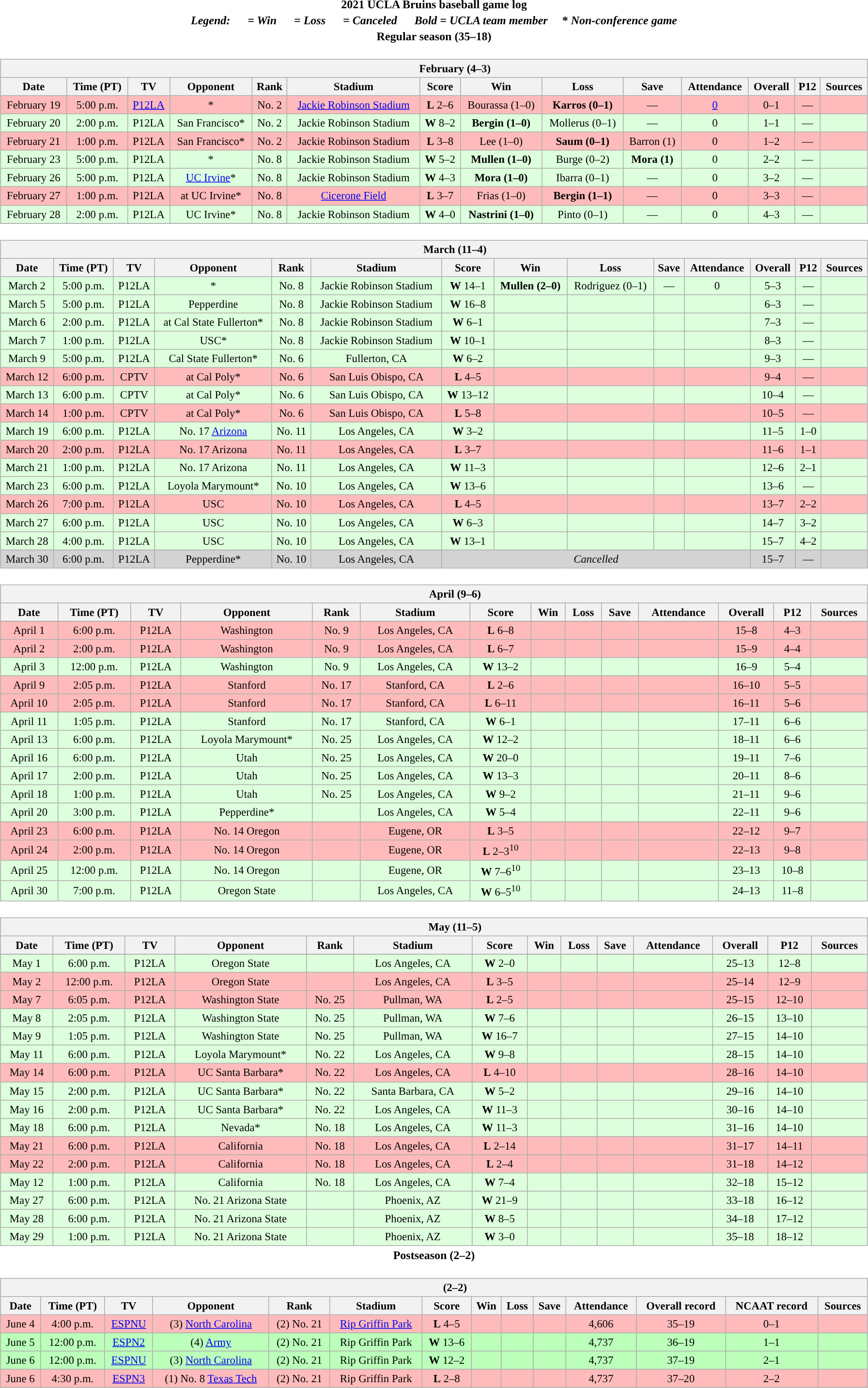<table class="toccolours" width=95% style="clear:both; margin:1.5em auto; text-align:center;">
<tr>
<th colspan=2>2021 UCLA Bruins baseball game log</th>
</tr>
<tr>
<th colspan=2><em>Legend:       = Win       = Loss       = Canceled      Bold = UCLA team member</em>     * <em>Non-conference game</em></th>
</tr>
<tr>
<th colspan=2>Regular season (35–18)</th>
</tr>
<tr valign="top">
<td><br><table class="wikitable collapsible collapsed" style="margin:auto; width:100%; text-align:center; font-size:95%">
<tr>
<th colspan=14 style="padding-left:4em;">February (4–3)</th>
</tr>
<tr>
<th bgcolor="#DDDDFF">Date</th>
<th bgcolor="#DDDDFF">Time (PT)</th>
<th bgcolor="#DDDDFF">TV</th>
<th bgcolor="#DDDDFF">Opponent</th>
<th bgcolor="#DDDDFF">Rank</th>
<th bgcolor="#DDDDFF">Stadium</th>
<th bgcolor="#DDDDFF">Score</th>
<th bgcolor="#DDDDFF">Win</th>
<th bgcolor="#DDDDFF">Loss</th>
<th bgcolor="#DDDDFF">Save</th>
<th bgcolor="#DDDDFF">Attendance</th>
<th bgcolor="#DDDDFF">Overall</th>
<th bgcolor="#DDDDFF">P12</th>
<th bgcolor="#DDDDFF">Sources</th>
</tr>
<tr bgcolor="ffbbbb">
<td>February 19</td>
<td>5:00 p.m.</td>
<td><a href='#'>P12LA</a></td>
<td>*</td>
<td>No. 2</td>
<td><a href='#'>Jackie Robinson Stadium</a><br></td>
<td><strong>L</strong> 2–6</td>
<td>Bourassa (1–0)</td>
<td><strong>Karros (0–1)</strong></td>
<td>—</td>
<td><a href='#'>0</a></td>
<td>0–1</td>
<td>—</td>
<td><br></td>
</tr>
<tr bgcolor="ddffdd">
<td>February 20</td>
<td>2:00 p.m.</td>
<td>P12LA</td>
<td>San Francisco*</td>
<td>No. 2</td>
<td>Jackie Robinson Stadium</td>
<td><strong>W</strong> 8–2</td>
<td><strong>Bergin (1–0)</strong></td>
<td>Mollerus (0–1)</td>
<td>—</td>
<td>0</td>
<td>1–1</td>
<td>—</td>
<td><br></td>
</tr>
<tr bgcolor="ffbbbb">
<td>February 21</td>
<td>1:00 p.m.</td>
<td>P12LA</td>
<td>San Francisco*</td>
<td>No. 2</td>
<td>Jackie Robinson Stadium</td>
<td><strong>L</strong> 3–8</td>
<td>Lee (1–0)</td>
<td><strong>Saum (0–1)</strong></td>
<td>Barron (1)</td>
<td>0</td>
<td>1–2</td>
<td>—</td>
<td><br></td>
</tr>
<tr bgcolor="ddffdd">
<td>February 23</td>
<td>5:00 p.m.</td>
<td>P12LA</td>
<td>*</td>
<td>No. 8</td>
<td>Jackie Robinson Stadium</td>
<td><strong>W</strong> 5–2</td>
<td><strong>Mullen (1–0)</strong></td>
<td>Burge (0–2)</td>
<td><strong>Mora (1)</strong></td>
<td>0</td>
<td>2–2</td>
<td>—</td>
<td><br></td>
</tr>
<tr bgcolor="ddffdd">
<td>February 26</td>
<td>5:00 p.m.</td>
<td>P12LA</td>
<td><a href='#'>UC Irvine</a>*</td>
<td>No. 8</td>
<td>Jackie Robinson Stadium</td>
<td><strong>W</strong> 4–3</td>
<td><strong>Mora (1–0)</strong></td>
<td>Ibarra (0–1)</td>
<td>—</td>
<td>0</td>
<td>3–2</td>
<td>—</td>
<td><br></td>
</tr>
<tr bgcolor="ffbbbb">
<td>February 27</td>
<td>1:00 p.m.</td>
<td>P12LA</td>
<td>at UC Irvine*</td>
<td>No. 8</td>
<td><a href='#'>Cicerone Field</a><br></td>
<td><strong>L</strong> 3–7</td>
<td>Frias (1–0)</td>
<td><strong>Bergin (1–1)</strong></td>
<td>—</td>
<td>0</td>
<td>3–3</td>
<td>—</td>
<td><br></td>
</tr>
<tr bgcolor="ddffdd">
<td>February 28</td>
<td>2:00 p.m.</td>
<td>P12LA</td>
<td>UC Irvine*</td>
<td>No. 8</td>
<td>Jackie Robinson Stadium</td>
<td><strong>W</strong> 4–0</td>
<td><strong>Nastrini (1–0)</strong></td>
<td>Pinto (0–1)</td>
<td>—</td>
<td>0</td>
<td>4–3</td>
<td>—</td>
<td><br></td>
</tr>
<tr>
</tr>
</table>
</td>
</tr>
<tr>
<td><br><table class="wikitable collapsible collapsed" style="margin:auto; width:100%; text-align:center; font-size:95%">
<tr>
<th colspan=14 style="padding-left:4em;">March (11–4)</th>
</tr>
<tr>
<th bgcolor="#DDDDFF">Date</th>
<th bgcolor="#DDDDFF">Time (PT)</th>
<th bgcolor="#DDDDFF">TV</th>
<th bgcolor="#DDDDFF">Opponent</th>
<th bgcolor="#DDDDFF">Rank</th>
<th bgcolor="#DDDDFF">Stadium</th>
<th bgcolor="#DDDDFF">Score</th>
<th bgcolor="#DDDDFF">Win</th>
<th bgcolor="#DDDDFF">Loss</th>
<th bgcolor="#DDDDFF">Save</th>
<th bgcolor="#DDDDFF">Attendance</th>
<th bgcolor="#DDDDFF">Overall</th>
<th bgcolor="#DDDDFF">P12</th>
<th bgcolor="#DDDDFF">Sources</th>
</tr>
<tr bgcolor="ddffdd">
<td>March 2</td>
<td>5:00 p.m.</td>
<td>P12LA</td>
<td>*</td>
<td>No. 8</td>
<td>Jackie Robinson Stadium</td>
<td><strong>W</strong> 14–1</td>
<td><strong>Mullen (2–0)</strong></td>
<td>Rodriguez (0–1)</td>
<td>—</td>
<td>0</td>
<td>5–3</td>
<td>—</td>
<td><br></td>
</tr>
<tr bgcolor="ddffdd">
<td>March 5</td>
<td>5:00 p.m.</td>
<td>P12LA</td>
<td>Pepperdine</td>
<td>No. 8</td>
<td>Jackie Robinson Stadium</td>
<td><strong>W</strong> 16–8</td>
<td></td>
<td></td>
<td></td>
<td></td>
<td>6–3</td>
<td>—</td>
<td></td>
</tr>
<tr bgcolor="ddffdd">
<td>March 6</td>
<td>2:00 p.m.</td>
<td>P12LA</td>
<td>at Cal State Fullerton*</td>
<td>No. 8</td>
<td>Jackie Robinson Stadium</td>
<td><strong>W</strong> 6–1</td>
<td></td>
<td></td>
<td></td>
<td></td>
<td>7–3</td>
<td>—</td>
<td></td>
</tr>
<tr bgcolor="ddffdd">
<td>March 7</td>
<td>1:00 p.m.</td>
<td>P12LA</td>
<td>USC*</td>
<td>No. 8</td>
<td>Jackie Robinson Stadium</td>
<td><strong>W</strong> 10–1</td>
<td></td>
<td></td>
<td></td>
<td></td>
<td>8–3</td>
<td>—</td>
<td></td>
</tr>
<tr bgcolor="ddffdd">
<td>March 9</td>
<td>5:00 p.m.</td>
<td>P12LA</td>
<td>Cal State Fullerton*</td>
<td>No. 6</td>
<td>Fullerton, CA</td>
<td><strong>W</strong> 6–2</td>
<td></td>
<td></td>
<td></td>
<td></td>
<td>9–3</td>
<td>—</td>
<td></td>
</tr>
<tr bgcolor="ffbbbb">
<td>March 12</td>
<td>6:00 p.m.</td>
<td>CPTV</td>
<td>at Cal Poly*</td>
<td>No. 6</td>
<td>San Luis Obispo, CA</td>
<td><strong>L</strong> 4–5</td>
<td></td>
<td></td>
<td></td>
<td></td>
<td>9–4</td>
<td>—</td>
<td></td>
</tr>
<tr bgcolor="ddffdd">
<td>March 13</td>
<td>6:00 p.m.</td>
<td>CPTV</td>
<td>at Cal Poly*</td>
<td>No. 6</td>
<td>San Luis Obispo, CA</td>
<td><strong>W</strong> 13–12</td>
<td></td>
<td></td>
<td></td>
<td></td>
<td>10–4</td>
<td>—</td>
<td></td>
</tr>
<tr bgcolor="ffbbbb">
<td>March 14</td>
<td>1:00 p.m.</td>
<td>CPTV</td>
<td>at Cal Poly*</td>
<td>No. 6</td>
<td>San Luis Obispo, CA</td>
<td><strong>L</strong> 5–8</td>
<td></td>
<td></td>
<td></td>
<td></td>
<td>10–5</td>
<td>—</td>
<td></td>
</tr>
<tr bgcolor="ddffdd">
<td>March 19</td>
<td>6:00 p.m.</td>
<td>P12LA</td>
<td>No. 17 <a href='#'>Arizona</a></td>
<td>No. 11</td>
<td>Los Angeles, CA</td>
<td><strong>W</strong> 3–2</td>
<td></td>
<td></td>
<td></td>
<td></td>
<td>11–5</td>
<td>1–0</td>
<td></td>
</tr>
<tr bgcolor="ffbbbb">
<td>March 20</td>
<td>2:00 p.m.</td>
<td>P12LA</td>
<td>No. 17 Arizona</td>
<td>No. 11</td>
<td>Los Angeles, CA</td>
<td><strong>L</strong> 3–7</td>
<td></td>
<td></td>
<td></td>
<td></td>
<td>11–6</td>
<td>1–1</td>
<td></td>
</tr>
<tr bgcolor="ddffdd">
<td>March 21</td>
<td>1:00 p.m.</td>
<td>P12LA</td>
<td>No. 17 Arizona</td>
<td>No. 11</td>
<td>Los Angeles, CA</td>
<td><strong>W</strong> 11–3</td>
<td></td>
<td></td>
<td></td>
<td></td>
<td>12–6</td>
<td>2–1</td>
<td></td>
</tr>
<tr bgcolor="ddffdd">
<td>March 23</td>
<td>6:00 p.m.</td>
<td>P12LA</td>
<td>Loyola Marymount*</td>
<td>No. 10</td>
<td>Los Angeles, CA</td>
<td><strong>W</strong> 13–6</td>
<td></td>
<td></td>
<td></td>
<td></td>
<td>13–6</td>
<td>—</td>
<td></td>
</tr>
<tr bgcolor="ffbbbb">
<td>March 26</td>
<td>7:00 p.m.</td>
<td>P12LA</td>
<td>USC</td>
<td>No. 10</td>
<td>Los Angeles, CA</td>
<td><strong>L</strong> 4–5</td>
<td></td>
<td></td>
<td></td>
<td></td>
<td>13–7</td>
<td>2–2</td>
<td></td>
</tr>
<tr bgcolor="ddffdd">
<td>March 27</td>
<td>6:00 p.m.</td>
<td>P12LA</td>
<td>USC</td>
<td>No. 10</td>
<td>Los Angeles, CA</td>
<td><strong>W</strong> 6–3</td>
<td></td>
<td></td>
<td></td>
<td></td>
<td>14–7</td>
<td>3–2</td>
<td></td>
</tr>
<tr bgcolor="ddffdd">
<td>March 28</td>
<td>4:00 p.m.</td>
<td>P12LA</td>
<td>USC</td>
<td>No. 10</td>
<td>Los Angeles, CA</td>
<td><strong>W</strong> 13–1</td>
<td></td>
<td></td>
<td></td>
<td></td>
<td>15–7</td>
<td>4–2</td>
<td></td>
</tr>
<tr bgcolor="d3d3d3">
<td>March 30</td>
<td>6:00 p.m.</td>
<td>P12LA</td>
<td>Pepperdine*</td>
<td>No. 10</td>
<td>Los Angeles, CA</td>
<td colspan="5"><em>Cancelled</em></td>
<td>15–7</td>
<td>—</td>
<td></td>
</tr>
</table>
</td>
</tr>
<tr>
<td><br><table class="wikitable collapsible collapsed" style="margin:auto; width:100%; text-align:center; font-size:95%">
<tr>
<th colspan=14 style="padding-left:4em;">April (9–6)</th>
</tr>
<tr>
<th bgcolor="#DDDDFF">Date</th>
<th bgcolor="#DDDDFF">Time (PT)</th>
<th bgcolor="#DDDDFF">TV</th>
<th bgcolor="#DDDDFF">Opponent</th>
<th bgcolor="#DDDDFF">Rank</th>
<th bgcolor="#DDDDFF">Stadium</th>
<th bgcolor="#DDDDFF">Score</th>
<th bgcolor="#DDDDFF">Win</th>
<th bgcolor="#DDDDFF">Loss</th>
<th bgcolor="#DDDDFF">Save</th>
<th bgcolor="#DDDDFF">Attendance</th>
<th bgcolor="#DDDDFF">Overall</th>
<th bgcolor="#DDDDFF">P12</th>
<th bgcolor="#DDDDFF">Sources</th>
</tr>
<tr>
</tr>
<tr bgcolor="ffbbbb">
<td>April 1</td>
<td>6:00 p.m.</td>
<td>P12LA</td>
<td>Washington</td>
<td>No. 9</td>
<td>Los Angeles, CA</td>
<td><strong>L</strong> 6–8</td>
<td></td>
<td></td>
<td></td>
<td></td>
<td>15–8</td>
<td>4–3</td>
<td></td>
</tr>
<tr bgcolor="ffbbbb">
<td>April 2</td>
<td>2:00 p.m.</td>
<td>P12LA</td>
<td>Washington</td>
<td>No. 9</td>
<td>Los Angeles, CA</td>
<td><strong>L</strong> 6–7</td>
<td></td>
<td></td>
<td></td>
<td></td>
<td>15–9</td>
<td>4–4</td>
<td></td>
</tr>
<tr bgcolor="ddffdd">
<td>April 3</td>
<td>12:00 p.m.</td>
<td>P12LA</td>
<td>Washington</td>
<td>No. 9</td>
<td>Los Angeles, CA</td>
<td><strong>W</strong> 13–2</td>
<td></td>
<td></td>
<td></td>
<td></td>
<td>16–9</td>
<td>5–4</td>
<td></td>
</tr>
<tr bgcolor="ffbbbb">
<td>April 9</td>
<td>2:05 p.m.</td>
<td>P12LA</td>
<td>Stanford</td>
<td>No. 17</td>
<td>Stanford, CA</td>
<td><strong>L</strong> 2–6</td>
<td></td>
<td></td>
<td></td>
<td></td>
<td>16–10</td>
<td>5–5</td>
<td></td>
</tr>
<tr bgcolor="ffbbbb">
<td>April 10</td>
<td>2:05 p.m.</td>
<td>P12LA</td>
<td>Stanford</td>
<td>No. 17</td>
<td>Stanford, CA</td>
<td><strong>L</strong> 6–11</td>
<td></td>
<td></td>
<td></td>
<td></td>
<td>16–11</td>
<td>5–6</td>
<td></td>
</tr>
<tr bgcolor="ddffdd">
<td>April 11</td>
<td>1:05 p.m.</td>
<td>P12LA</td>
<td>Stanford</td>
<td>No. 17</td>
<td>Stanford, CA</td>
<td><strong>W</strong> 6–1</td>
<td></td>
<td></td>
<td></td>
<td></td>
<td>17–11</td>
<td>6–6</td>
<td></td>
</tr>
<tr bgcolor="ddffdd">
<td>April 13</td>
<td>6:00 p.m.</td>
<td>P12LA</td>
<td>Loyola Marymount*</td>
<td>No. 25</td>
<td>Los Angeles, CA</td>
<td><strong>W</strong> 12–2</td>
<td></td>
<td></td>
<td></td>
<td></td>
<td>18–11</td>
<td>6–6</td>
<td></td>
</tr>
<tr bgcolor="ddffdd">
<td>April 16</td>
<td>6:00 p.m.</td>
<td>P12LA</td>
<td>Utah</td>
<td>No. 25</td>
<td>Los Angeles, CA</td>
<td><strong>W</strong> 20–0</td>
<td></td>
<td></td>
<td></td>
<td></td>
<td>19–11</td>
<td>7–6</td>
<td></td>
</tr>
<tr bgcolor="ddffdd">
<td>April 17</td>
<td>2:00 p.m.</td>
<td>P12LA</td>
<td>Utah</td>
<td>No. 25</td>
<td>Los Angeles, CA</td>
<td><strong>W</strong> 13–3</td>
<td></td>
<td></td>
<td></td>
<td></td>
<td>20–11</td>
<td>8–6</td>
<td></td>
</tr>
<tr bgcolor="ddffdd">
<td>April 18</td>
<td>1:00 p.m.</td>
<td>P12LA</td>
<td>Utah</td>
<td>No. 25</td>
<td>Los Angeles, CA</td>
<td><strong>W</strong> 9–2</td>
<td></td>
<td></td>
<td></td>
<td></td>
<td>21–11</td>
<td>9–6</td>
<td></td>
</tr>
<tr bgcolor="ddffdd">
<td>April 20</td>
<td>3:00 p.m.</td>
<td>P12LA</td>
<td>Pepperdine*</td>
<td></td>
<td>Los Angeles, CA</td>
<td><strong>W</strong> 5–4</td>
<td></td>
<td></td>
<td></td>
<td></td>
<td>22–11</td>
<td>9–6</td>
<td></td>
</tr>
<tr bgcolor="ffbbbb">
<td>April 23</td>
<td>6:00 p.m.</td>
<td>P12LA</td>
<td>No. 14 Oregon</td>
<td></td>
<td>Eugene, OR</td>
<td><strong>L</strong> 3–5</td>
<td></td>
<td></td>
<td></td>
<td></td>
<td>22–12</td>
<td>9–7</td>
<td></td>
</tr>
<tr bgcolor="ffbbbb">
<td>April 24</td>
<td>2:00 p.m.</td>
<td>P12LA</td>
<td>No. 14 Oregon</td>
<td></td>
<td>Eugene, OR</td>
<td><strong>L</strong> 2–3<sup>10</sup></td>
<td></td>
<td></td>
<td></td>
<td></td>
<td>22–13</td>
<td>9–8</td>
<td></td>
</tr>
<tr bgcolor="ddffdd">
<td>April 25</td>
<td>12:00 p.m.</td>
<td>P12LA</td>
<td>No. 14 Oregon</td>
<td></td>
<td>Eugene, OR</td>
<td><strong>W</strong> 7–6<sup>10</sup></td>
<td></td>
<td></td>
<td></td>
<td></td>
<td>23–13</td>
<td>10–8</td>
<td></td>
</tr>
<tr bgcolor="ddffdd">
<td>April 30</td>
<td>7:00 p.m.</td>
<td>P12LA</td>
<td>Oregon State</td>
<td></td>
<td>Los Angeles, CA</td>
<td><strong>W</strong> 6–5<sup>10</sup></td>
<td></td>
<td></td>
<td></td>
<td></td>
<td>24–13</td>
<td>11–8</td>
<td></td>
</tr>
</table>
</td>
</tr>
<tr>
<td><br><table class="wikitable collapsible collapsed" style="margin:auto; width:100%; text-align:center; font-size:95%">
<tr>
<th colspan=14 style="padding-left:4em;">May (11–5)</th>
</tr>
<tr>
<th bgcolor="#DDDDFF">Date</th>
<th bgcolor="#DDDDFF">Time (PT)</th>
<th bgcolor="#DDDDFF">TV</th>
<th bgcolor="#DDDDFF">Opponent</th>
<th bgcolor="#DDDDFF">Rank</th>
<th bgcolor="#DDDDFF">Stadium</th>
<th bgcolor="#DDDDFF">Score</th>
<th bgcolor="#DDDDFF">Win</th>
<th bgcolor="#DDDDFF">Loss</th>
<th bgcolor="#DDDDFF">Save</th>
<th bgcolor="#DDDDFF">Attendance</th>
<th bgcolor="#DDDDFF">Overall</th>
<th bgcolor="#DDDDFF">P12</th>
<th bgcolor="#DDDDFF">Sources</th>
</tr>
<tr>
</tr>
<tr bgcolor="ddffdd">
<td>May 1</td>
<td>6:00 p.m.</td>
<td>P12LA</td>
<td>Oregon State</td>
<td></td>
<td>Los Angeles, CA</td>
<td><strong>W</strong> 2–0</td>
<td></td>
<td></td>
<td></td>
<td></td>
<td>25–13</td>
<td>12–8</td>
<td></td>
</tr>
<tr bgcolor="ffbbbb">
<td>May 2</td>
<td>12:00 p.m.</td>
<td>P12LA</td>
<td>Oregon State</td>
<td></td>
<td>Los Angeles, CA</td>
<td><strong>L</strong> 3–5</td>
<td></td>
<td></td>
<td></td>
<td></td>
<td>25–14</td>
<td>12–9</td>
<td></td>
</tr>
<tr bgcolor="ffbbbb">
<td>May 7</td>
<td>6:05 p.m.</td>
<td>P12LA</td>
<td>Washington State</td>
<td>No. 25</td>
<td>Pullman, WA</td>
<td><strong>L</strong> 2–5</td>
<td></td>
<td></td>
<td></td>
<td></td>
<td>25–15</td>
<td>12–10</td>
<td></td>
</tr>
<tr bgcolor="ddffdd">
<td>May 8</td>
<td>2:05 p.m.</td>
<td>P12LA</td>
<td>Washington State</td>
<td>No. 25</td>
<td>Pullman, WA</td>
<td><strong>W</strong> 7–6</td>
<td></td>
<td></td>
<td></td>
<td></td>
<td>26–15</td>
<td>13–10</td>
<td></td>
</tr>
<tr bgcolor="ddffdd">
<td>May 9</td>
<td>1:05 p.m.</td>
<td>P12LA</td>
<td>Washington State</td>
<td>No. 25</td>
<td>Pullman, WA</td>
<td><strong>W</strong> 16–7</td>
<td></td>
<td></td>
<td></td>
<td></td>
<td>27–15</td>
<td>14–10</td>
<td></td>
</tr>
<tr bgcolor="ddffdd">
<td>May 11</td>
<td>6:00 p.m.</td>
<td>P12LA</td>
<td>Loyola Marymount*</td>
<td>No. 22</td>
<td>Los Angeles, CA</td>
<td><strong>W</strong> 9–8</td>
<td></td>
<td></td>
<td></td>
<td></td>
<td>28–15</td>
<td>14–10</td>
<td></td>
</tr>
<tr bgcolor="ffbbbb">
<td>May 14</td>
<td>6:00 p.m.</td>
<td>P12LA</td>
<td>UC Santa Barbara*</td>
<td>No. 22</td>
<td>Los Angeles, CA</td>
<td><strong>L</strong> 4–10</td>
<td></td>
<td></td>
<td></td>
<td></td>
<td>28–16</td>
<td>14–10</td>
<td></td>
</tr>
<tr bgcolor="ddffdd">
<td>May 15</td>
<td>2:00 p.m.</td>
<td>P12LA</td>
<td>UC Santa Barbara*</td>
<td>No. 22</td>
<td>Santa Barbara, CA</td>
<td><strong>W</strong> 5–2</td>
<td></td>
<td></td>
<td></td>
<td></td>
<td>29–16</td>
<td>14–10</td>
<td></td>
</tr>
<tr bgcolor="ddffdd">
<td>May 16</td>
<td>2:00 p.m.</td>
<td>P12LA</td>
<td>UC Santa Barbara*</td>
<td>No. 22</td>
<td>Los Angeles, CA</td>
<td><strong>W</strong> 11–3</td>
<td></td>
<td></td>
<td></td>
<td></td>
<td>30–16</td>
<td>14–10</td>
<td></td>
</tr>
<tr bgcolor="ddffdd">
<td>May 18</td>
<td>6:00 p.m.</td>
<td>P12LA</td>
<td>Nevada*</td>
<td>No. 18</td>
<td>Los Angeles, CA</td>
<td><strong>W</strong> 11–3</td>
<td></td>
<td></td>
<td></td>
<td></td>
<td>31–16</td>
<td>14–10</td>
<td></td>
</tr>
<tr bgcolor="ffbbbb">
<td>May 21</td>
<td>6:00 p.m.</td>
<td>P12LA</td>
<td>California</td>
<td>No. 18</td>
<td>Los Angeles, CA</td>
<td><strong>L</strong> 2–14</td>
<td></td>
<td></td>
<td></td>
<td></td>
<td>31–17</td>
<td>14–11</td>
<td></td>
</tr>
<tr bgcolor="ffbbbb">
<td>May 22</td>
<td>2:00 p.m.</td>
<td>P12LA</td>
<td>California</td>
<td>No. 18</td>
<td>Los Angeles, CA</td>
<td><strong>L</strong> 2–4</td>
<td></td>
<td></td>
<td></td>
<td></td>
<td>31–18</td>
<td>14–12</td>
<td></td>
</tr>
<tr bgcolor="ddffdd">
<td>May 12</td>
<td>1:00 p.m.</td>
<td>P12LA</td>
<td>California</td>
<td>No. 18</td>
<td>Los Angeles, CA</td>
<td><strong>W</strong> 7–4</td>
<td></td>
<td></td>
<td></td>
<td></td>
<td>32–18</td>
<td>15–12</td>
<td></td>
</tr>
<tr bgcolor="ddffdd">
<td>May 27</td>
<td>6:00 p.m.</td>
<td>P12LA</td>
<td>No. 21 Arizona State</td>
<td></td>
<td>Phoenix, AZ</td>
<td><strong>W</strong> 21–9</td>
<td></td>
<td></td>
<td></td>
<td></td>
<td>33–18</td>
<td>16–12</td>
<td></td>
</tr>
<tr bgcolor="ddffdd">
<td>May 28</td>
<td>6:00 p.m.</td>
<td>P12LA</td>
<td>No. 21 Arizona State</td>
<td></td>
<td>Phoenix, AZ</td>
<td><strong>W</strong> 8–5</td>
<td></td>
<td></td>
<td></td>
<td></td>
<td>34–18</td>
<td>17–12</td>
<td></td>
</tr>
<tr bgcolor="ddffdd">
<td>May 29</td>
<td>1:00 p.m.</td>
<td>P12LA</td>
<td>No. 21 Arizona State</td>
<td></td>
<td>Phoenix, AZ</td>
<td><strong>W</strong> 3–0</td>
<td></td>
<td></td>
<td></td>
<td></td>
<td>35–18</td>
<td>18–12</td>
<td></td>
</tr>
</table>
</td>
</tr>
<tr>
<th colspan=2>Postseason (2–2)</th>
</tr>
<tr>
<td><br><table class="wikitable collapsible" style="margin:auto; width:100%; text-align:center; font-size:95%">
<tr>
<th colspan=14 style="padding-left:4em;"> (2–2)</th>
</tr>
<tr>
<th>Date</th>
<th>Time (PT)</th>
<th>TV</th>
<th>Opponent</th>
<th>Rank</th>
<th>Stadium</th>
<th>Score</th>
<th>Win</th>
<th>Loss</th>
<th>Save</th>
<th>Attendance</th>
<th>Overall record</th>
<th>NCAAT record</th>
<th>Sources</th>
</tr>
<tr align="center" bgcolor="ffbbbb">
<td>June 4</td>
<td>4:00 p.m.</td>
<td><a href='#'>ESPNU</a></td>
<td>(3) <a href='#'>North Carolina</a></td>
<td>(2) No. 21</td>
<td><a href='#'>Rip Griffin Park</a><br></td>
<td><strong>L</strong> 4–5</td>
<td></td>
<td></td>
<td></td>
<td>4,606</td>
<td>35–19</td>
<td>0–1</td>
<td></td>
</tr>
<tr align="center" bgcolor="bbffbb">
<td>June 5</td>
<td>12:00 p.m.</td>
<td><a href='#'>ESPN2</a></td>
<td>(4) <a href='#'>Army</a></td>
<td>(2) No. 21</td>
<td>Rip Griffin Park</td>
<td><strong>W</strong> 13–6</td>
<td></td>
<td></td>
<td></td>
<td>4,737</td>
<td>36–19</td>
<td>1–1</td>
<td></td>
</tr>
<tr align="center" bgcolor="bbffbb">
<td>June 6</td>
<td>12:00 p.m.</td>
<td><a href='#'>ESPNU</a></td>
<td>(3) <a href='#'>North Carolina</a></td>
<td>(2) No. 21</td>
<td>Rip Griffin Park</td>
<td><strong>W</strong> 12–2</td>
<td></td>
<td></td>
<td></td>
<td>4,737</td>
<td>37–19</td>
<td>2–1</td>
<td></td>
</tr>
<tr align="center" bgcolor="ffbbbb">
<td>June 6</td>
<td>4:30 p.m.</td>
<td><a href='#'>ESPN3</a></td>
<td>(1) No. 8 <a href='#'>Texas Tech</a></td>
<td>(2) No. 21</td>
<td>Rip Griffin Park</td>
<td><strong>L</strong> 2–8</td>
<td></td>
<td></td>
<td></td>
<td>4,737</td>
<td>37–20</td>
<td>2–2</td>
<td></td>
</tr>
</table>
</td>
</tr>
</table>
